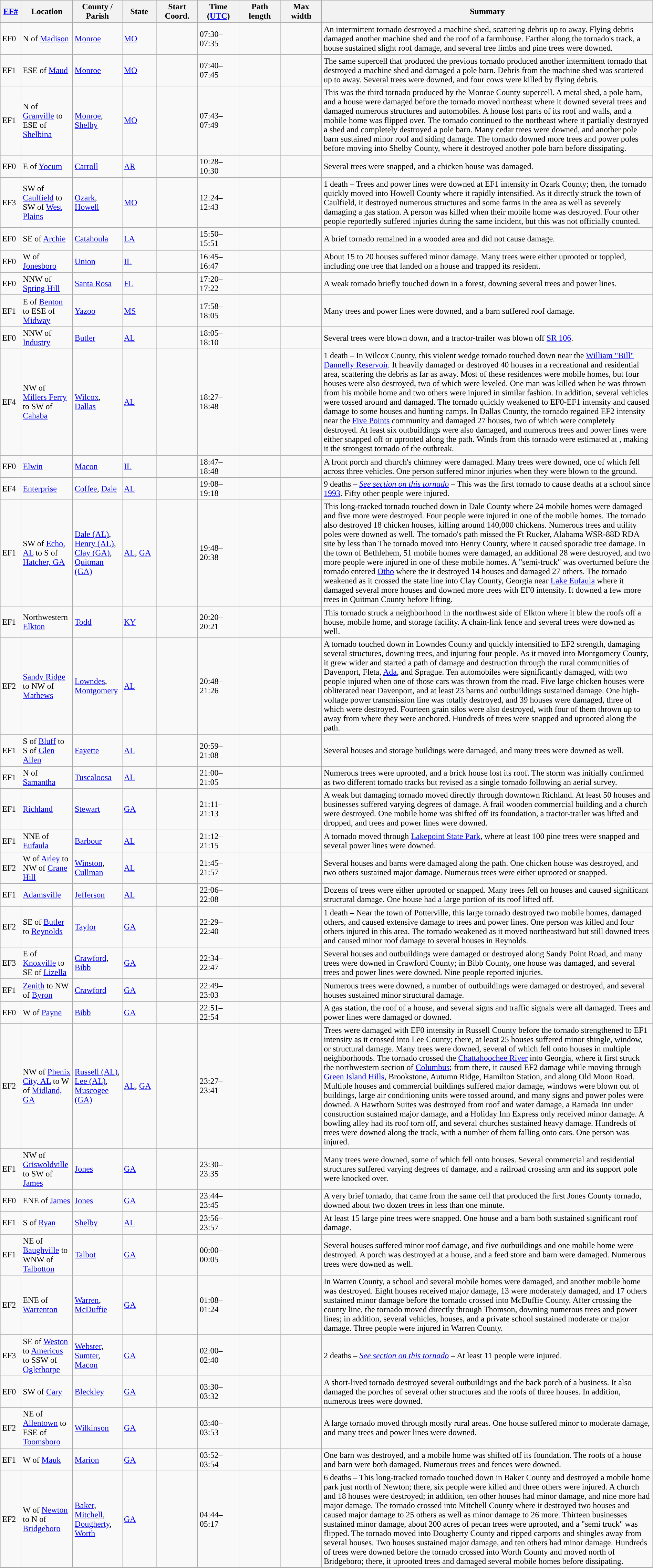<table class="wikitable sortable" style="width:100%;">
<tr>
<th scope="col"  style="width:3%; text-align:center;"><a href='#'>EF#</a></th>
<th scope="col"  style="width:7%; text-align:center;" class="unsortable">Location</th>
<th scope="col"  style="width:6%; text-align:center;" class="unsortable">County / Parish</th>
<th scope="col"  style="width:5%; text-align:center;">State</th>
<th scope="col"  style="width:6%; text-align:center;">Start Coord.</th>
<th scope="col"  style="width:6%; text-align:center;">Time (<a href='#'>UTC</a>)</th>
<th scope="col"  style="width:6%; text-align:center;">Path length</th>
<th scope="col"  style="width:6%; text-align:center;">Max width</th>
<th scope="col" class="unsortable" style="width:48%; text-align:center;">Summary</th>
</tr>
<tr>
<td>EF0</td>
<td>N of <a href='#'>Madison</a></td>
<td><a href='#'>Monroe</a></td>
<td><a href='#'>MO</a></td>
<td></td>
<td>07:30–07:35</td>
<td></td>
<td></td>
<td>An intermittent tornado destroyed a machine shed, scattering debris up to  away. Flying debris damaged another machine shed and the roof of a farmhouse. Farther along the tornado's track, a house sustained slight roof damage, and several tree limbs and pine trees were downed.</td>
</tr>
<tr>
<td>EF1</td>
<td>ESE of <a href='#'>Maud</a></td>
<td><a href='#'>Monroe</a></td>
<td><a href='#'>MO</a></td>
<td></td>
<td>07:40–07:45</td>
<td></td>
<td></td>
<td>The same supercell that produced the previous tornado produced another intermittent tornado that destroyed a machine shed and damaged a pole barn. Debris from the machine shed was scattered up to  away. Several trees were downed, and four cows were killed by flying debris.</td>
</tr>
<tr>
<td>EF1</td>
<td>N of <a href='#'>Granville</a> to ESE of <a href='#'>Shelbina</a></td>
<td><a href='#'>Monroe</a>, <a href='#'>Shelby</a></td>
<td><a href='#'>MO</a></td>
<td></td>
<td>07:43–07:49</td>
<td></td>
<td></td>
<td>This was the third tornado produced by the Monroe County supercell. A metal shed, a pole barn, and a house were damaged before the tornado moved northeast where it downed several trees and damaged numerous structures and automobiles. A house lost parts of its roof and walls, and a mobile home was flipped over. The tornado continued to the northeast where it partially destroyed a shed and completely destroyed a pole barn. Many cedar trees were downed, and another pole barn sustained minor roof and siding damage. The tornado downed more trees and power poles before moving into Shelby County, where it destroyed another pole barn before dissipating.</td>
</tr>
<tr>
<td>EF0</td>
<td>E of <a href='#'>Yocum</a></td>
<td><a href='#'>Carroll</a></td>
<td><a href='#'>AR</a></td>
<td></td>
<td>10:28–10:30</td>
<td></td>
<td></td>
<td>Several trees were snapped, and a chicken house was damaged.</td>
</tr>
<tr>
<td>EF3</td>
<td>SW of <a href='#'>Caulfield</a> to SW of <a href='#'>West Plains</a></td>
<td><a href='#'>Ozark</a>, <a href='#'>Howell</a></td>
<td><a href='#'>MO</a></td>
<td></td>
<td>12:24–12:43</td>
<td></td>
<td></td>
<td>1 death – Trees and power lines were downed at EF1 intensity in Ozark County; then, the tornado quickly moved into Howell County where it rapidly intensified. As it directly struck the town of Caulfield, it destroyed numerous structures and some farms in the area as well as severely damaging a gas station. A person was killed when their mobile home was destroyed. Four other people reportedly suffered injuries during the same incident, but this was not officially counted.</td>
</tr>
<tr>
<td>EF0</td>
<td>SE of <a href='#'>Archie</a></td>
<td><a href='#'>Catahoula</a></td>
<td><a href='#'>LA</a></td>
<td></td>
<td>15:50–15:51</td>
<td></td>
<td></td>
<td>A brief tornado remained in a wooded area and did not cause damage.</td>
</tr>
<tr>
<td>EF0</td>
<td>W of <a href='#'>Jonesboro</a></td>
<td><a href='#'>Union</a></td>
<td><a href='#'>IL</a></td>
<td></td>
<td>16:45–16:47</td>
<td></td>
<td></td>
<td>About 15 to 20 houses suffered minor damage. Many trees were either uprooted or toppled, including one tree that landed on a house and trapped its resident.</td>
</tr>
<tr>
<td>EF0</td>
<td>NNW of <a href='#'>Spring Hill</a></td>
<td><a href='#'>Santa Rosa</a></td>
<td><a href='#'>FL</a></td>
<td></td>
<td>17:20–17:22</td>
<td></td>
<td></td>
<td>A weak tornado briefly touched down in a forest, downing several trees and power lines.</td>
</tr>
<tr>
<td>EF1</td>
<td>E of <a href='#'>Benton</a> to ESE of <a href='#'>Midway</a></td>
<td><a href='#'>Yazoo</a></td>
<td><a href='#'>MS</a></td>
<td></td>
<td>17:58–18:05</td>
<td></td>
<td></td>
<td>Many trees and power lines were downed, and a barn suffered roof damage.</td>
</tr>
<tr>
<td>EF0</td>
<td>NNW of <a href='#'>Industry</a></td>
<td><a href='#'>Butler</a></td>
<td><a href='#'>AL</a></td>
<td></td>
<td>18:05–18:10</td>
<td></td>
<td></td>
<td>Several trees were blown down, and a tractor-trailer was blown off <a href='#'>SR 106</a>.</td>
</tr>
<tr>
<td>EF4</td>
<td>NW of <a href='#'>Millers Ferry</a> to SW of <a href='#'>Cahaba</a></td>
<td><a href='#'>Wilcox</a>, <a href='#'>Dallas</a></td>
<td><a href='#'>AL</a></td>
<td></td>
<td>18:27–18:48</td>
<td></td>
<td></td>
<td>1 death – In Wilcox County, this violent wedge tornado touched down near the <a href='#'>William "Bill" Dannelly Reservoir</a>. It heavily damaged or destroyed 40 houses in a recreational and residential area, scattering the debris as far as  away. Most of these residences were mobile homes, but four houses were also destroyed, two of which were leveled. One man was killed when he was thrown from his mobile home and two others were injured in similar fashion. In addition, several vehicles were tossed around and damaged. The tornado quickly weakened to EF0-EF1 intensity and caused damage to some houses and hunting camps. In Dallas County, the tornado regained EF2 intensity near the <a href='#'>Five Points</a> community and damaged 27 houses, two of which were completely destroyed. At least six outbuildings were also damaged, and numerous trees and power lines were either snapped off or uprooted along the path. Winds from this tornado were estimated at , making it the strongest tornado of the outbreak.</td>
</tr>
<tr>
<td>EF0</td>
<td><a href='#'>Elwin</a></td>
<td><a href='#'>Macon</a></td>
<td><a href='#'>IL</a></td>
<td></td>
<td>18:47–18:48</td>
<td></td>
<td></td>
<td>A front porch and church's chimney were damaged. Many trees were downed, one of which fell across three vehicles. One person suffered minor injuries when they were blown to the ground.</td>
</tr>
<tr>
<td>EF4</td>
<td><a href='#'>Enterprise</a></td>
<td><a href='#'>Coffee</a>, <a href='#'>Dale</a></td>
<td><a href='#'>AL</a></td>
<td></td>
<td>19:08–19:18</td>
<td></td>
<td></td>
<td>9 deaths – <em><a href='#'>See section on this tornado</a></em> – This was the first tornado to cause deaths at a school since <a href='#'>1993</a>. Fifty other people were injured.</td>
</tr>
<tr>
<td>EF1</td>
<td>SW of <a href='#'>Echo, AL</a> to S of <a href='#'>Hatcher, GA</a></td>
<td><a href='#'>Dale (AL)</a>, <a href='#'>Henry (AL)</a>, <a href='#'>Clay (GA)</a>, <a href='#'>Quitman (GA)</a></td>
<td><a href='#'>AL</a>, <a href='#'>GA</a></td>
<td></td>
<td>19:48–20:38</td>
<td></td>
<td></td>
<td>This long-tracked tornado touched down in Dale County where 24 mobile homes were damaged and five more were destroyed. Four people were injured in one of the mobile homes. The tornado also destroyed 18 chicken houses, killing around 140,000 chickens. Numerous trees and utility poles were downed as well. The tornado's path missed the Ft Rucker, Alabama WSR-88D RDA site by less than  The tornado moved into Henry County, where it caused sporadic tree damage.  In the town of Bethlehem, 51 mobile homes were damaged, an additional 28 were destroyed, and two more people were injured in one of these mobile homes. A "semi-truck" was overturned before the tornado entered <a href='#'>Otho</a> where the it destroyed 14 houses and damaged 27 others. The tornado weakened as it crossed the state line into Clay County, Georgia near <a href='#'>Lake Eufaula</a> where it damaged several more houses and downed more trees with EF0 intensity. It downed a few more trees in Quitman County before lifting.</td>
</tr>
<tr>
<td>EF1</td>
<td>Northwestern <a href='#'>Elkton</a></td>
<td><a href='#'>Todd</a></td>
<td><a href='#'>KY</a></td>
<td></td>
<td>20:20–20:21</td>
<td></td>
<td></td>
<td>This tornado struck a neighborhood in the northwest side of Elkton where it blew the roofs off a house, mobile home, and storage facility. A chain-link fence and several trees were downed as well.</td>
</tr>
<tr>
<td>EF2</td>
<td><a href='#'>Sandy Ridge</a> to NW of <a href='#'>Mathews</a></td>
<td><a href='#'>Lowndes</a>, <a href='#'>Montgomery</a></td>
<td><a href='#'>AL</a></td>
<td></td>
<td>20:48–21:26</td>
<td></td>
<td></td>
<td>A tornado touched down in Lowndes County and quickly intensified to EF2 strength, damaging several structures, downing trees, and injuring four people. As it moved into Montgomery County, it grew wider and started a path of damage and destruction through the rural communities of Davenport, Fleta, <a href='#'>Ada</a>, and Sprague. Ten automobiles were significantly damaged, with two people injured when one of those cars was thrown  from the road. Five large chicken houses were obliterated near Davenport, and at least 23 barns and outbuildings sustained damage. One high-voltage power transmission line was totally destroyed, and 39 houses were damaged, three of which were destroyed. Fourteen grain silos were also destroyed, with four of them thrown up to  away from where they were anchored. Hundreds of trees were snapped and uprooted along the path.</td>
</tr>
<tr>
<td>EF1</td>
<td>S of <a href='#'>Bluff</a> to S of <a href='#'>Glen Allen</a></td>
<td><a href='#'>Fayette</a></td>
<td><a href='#'>AL</a></td>
<td></td>
<td>20:59–21:08</td>
<td></td>
<td></td>
<td>Several houses and storage buildings were damaged, and many trees were downed as well.</td>
</tr>
<tr>
<td>EF1</td>
<td>N of <a href='#'>Samantha</a></td>
<td><a href='#'>Tuscaloosa</a></td>
<td><a href='#'>AL</a></td>
<td></td>
<td>21:00–21:05</td>
<td></td>
<td></td>
<td>Numerous trees were uprooted, and a brick house lost its roof. The storm was initially confirmed as two different tornado tracks but revised as a single tornado following an aerial survey.</td>
</tr>
<tr>
<td>EF1</td>
<td><a href='#'>Richland</a></td>
<td><a href='#'>Stewart</a></td>
<td><a href='#'>GA</a></td>
<td></td>
<td>21:11–21:13</td>
<td></td>
<td></td>
<td>A weak but damaging tornado moved directly through downtown Richland. At least 50 houses and businesses suffered varying degrees of damage. A frail wooden commercial building and a church were destroyed. One mobile home was shifted off its foundation, a tractor-trailer was lifted and dropped, and trees and power lines were downed.</td>
</tr>
<tr>
<td>EF1</td>
<td>NNE of <a href='#'>Eufaula</a></td>
<td><a href='#'>Barbour</a></td>
<td><a href='#'>AL</a></td>
<td></td>
<td>21:12–21:15</td>
<td></td>
<td></td>
<td>A tornado moved through <a href='#'>Lakepoint State Park</a>, where at least 100 pine trees were snapped and several power lines were downed.</td>
</tr>
<tr>
<td>EF2</td>
<td>W of <a href='#'>Arley</a> to NW of <a href='#'>Crane Hill</a></td>
<td><a href='#'>Winston</a>, <a href='#'>Cullman</a></td>
<td><a href='#'>AL</a></td>
<td></td>
<td>21:45–21:57</td>
<td></td>
<td></td>
<td>Several houses and barns were damaged along the path. One chicken house was destroyed, and two others sustained major damage. Numerous trees were either uprooted or snapped.</td>
</tr>
<tr>
<td>EF1</td>
<td><a href='#'>Adamsville</a></td>
<td><a href='#'>Jefferson</a></td>
<td><a href='#'>AL</a></td>
<td></td>
<td>22:06–22:08</td>
<td></td>
<td></td>
<td>Dozens of trees were either uprooted or snapped. Many trees fell on houses and caused significant structural damage. One house had a large portion of its roof lifted off.</td>
</tr>
<tr>
<td>EF2</td>
<td>SE of <a href='#'>Butler</a> to <a href='#'>Reynolds</a></td>
<td><a href='#'>Taylor</a></td>
<td><a href='#'>GA</a></td>
<td></td>
<td>22:29–22:40</td>
<td></td>
<td></td>
<td>1 death – Near the town of Potterville, this large tornado destroyed two mobile homes, damaged others, and caused extensive damage to trees and power lines. One person was killed and four others injured in this area. The tornado weakened as it moved northeastward but still downed trees and caused minor roof damage to several houses in Reynolds.</td>
</tr>
<tr>
<td>EF3</td>
<td>E of <a href='#'>Knoxville</a> to SE of <a href='#'>Lizella</a></td>
<td><a href='#'>Crawford</a>, <a href='#'>Bibb</a></td>
<td><a href='#'>GA</a></td>
<td></td>
<td>22:34–22:47</td>
<td></td>
<td></td>
<td>Several houses and outbuildings were damaged or destroyed along Sandy Point Road, and many trees were downed in Crawford County; in Bibb County, one house was damaged, and several trees and power lines were downed. Nine people reported injuries.</td>
</tr>
<tr>
<td>EF1</td>
<td><a href='#'>Zenith</a> to NW of <a href='#'>Byron</a></td>
<td><a href='#'>Crawford</a></td>
<td><a href='#'>GA</a></td>
<td></td>
<td>22:49–23:03</td>
<td></td>
<td></td>
<td>Numerous trees were downed, a number of outbuildings were damaged or destroyed, and several houses sustained minor structural damage.</td>
</tr>
<tr>
<td>EF0</td>
<td>W of <a href='#'>Payne</a></td>
<td><a href='#'>Bibb</a></td>
<td><a href='#'>GA</a></td>
<td></td>
<td>22:51–22:54</td>
<td></td>
<td></td>
<td>A gas station, the roof of a house, and several signs and traffic signals were all damaged. Trees and power lines were damaged or downed.</td>
</tr>
<tr>
<td>EF2</td>
<td>NW of <a href='#'>Phenix City, AL</a> to W of <a href='#'>Midland, GA</a></td>
<td><a href='#'>Russell (AL)</a>, <a href='#'>Lee (AL)</a>, <a href='#'>Muscogee (GA)</a></td>
<td><a href='#'>AL</a>, <a href='#'>GA</a></td>
<td></td>
<td>23:27–23:41</td>
<td></td>
<td></td>
<td>Trees were damaged with EF0 intensity in Russell County before the tornado strengthened to EF1 intensity as it crossed into Lee County; there, at least 25 houses suffered minor shingle, window, or structural damage. Many trees were downed, several of which fell onto houses in multiple neighborhoods. The tornado crossed the <a href='#'>Chattahoochee River</a> into Georgia, where it first struck the northwestern section of <a href='#'>Columbus</a>; from there, it caused EF2 damage while moving through <a href='#'>Green Island Hills</a>, Brookstone, Autumn Ridge, Hamilton Station, and along Old Moon Road. Multiple houses and commercial buildings suffered major damage, windows were blown out of buildings, large air conditioning units were tossed around, and many signs and power poles were downed. A Hawthorn Suites was destroyed from roof and water damage, a Ramada Inn under construction sustained major damage, and a Holiday Inn Express only received minor damage. A bowling alley had its roof torn off, and several churches sustained heavy damage. Hundreds of trees were downed along the track, with a number of them falling onto cars. One person was injured.</td>
</tr>
<tr>
<td>EF1</td>
<td>NW of <a href='#'>Griswoldville</a> to SW of <a href='#'>James</a></td>
<td><a href='#'>Jones</a></td>
<td><a href='#'>GA</a></td>
<td></td>
<td>23:30–23:35</td>
<td></td>
<td></td>
<td>Many trees were downed, some of which fell onto houses. Several commercial and residential structures suffered varying degrees of damage, and a railroad crossing arm and its support pole were knocked over.</td>
</tr>
<tr>
<td>EF0</td>
<td>ENE of <a href='#'>James</a></td>
<td><a href='#'>Jones</a></td>
<td><a href='#'>GA</a></td>
<td></td>
<td>23:44–23:45</td>
<td></td>
<td></td>
<td>A very brief tornado, that came from the same cell that produced the first Jones County tornado, downed about two dozen trees in less than one minute.</td>
</tr>
<tr>
<td>EF1</td>
<td>S of <a href='#'>Ryan</a></td>
<td><a href='#'>Shelby</a></td>
<td><a href='#'>AL</a></td>
<td></td>
<td>23:56–23:57</td>
<td></td>
<td></td>
<td>At least 15 large pine trees were snapped. One house and a barn both sustained significant roof damage.</td>
</tr>
<tr>
<td>EF1</td>
<td>NE of <a href='#'>Baughville</a> to WNW of <a href='#'>Talbotton</a></td>
<td><a href='#'>Talbot</a></td>
<td><a href='#'>GA</a></td>
<td></td>
<td>00:00–00:05</td>
<td></td>
<td></td>
<td>Several houses suffered minor roof damage, and five outbuildings and one mobile home were destroyed. A porch was destroyed at a house, and a feed store and barn were damaged. Numerous trees were downed as well.</td>
</tr>
<tr>
<td>EF2</td>
<td>ENE of <a href='#'>Warrenton</a></td>
<td><a href='#'>Warren</a>, <a href='#'>McDuffie</a></td>
<td><a href='#'>GA</a></td>
<td></td>
<td>01:08–01:24</td>
<td></td>
<td></td>
<td>In Warren County, a school and several mobile homes were damaged,  and another mobile home was destroyed. Eight houses received major damage, 13 were moderately damaged, and 17 others sustained minor damage before the tornado crossed into McDuffie County. After crossing the county line, the tornado moved directly through Thomson, downing numerous trees and power lines; in addition,  several vehicles, houses, and a private school sustained moderate or  major damage. Three people were injured in Warren County.</td>
</tr>
<tr>
<td>EF3</td>
<td>SE of <a href='#'>Weston</a> to <a href='#'>Americus</a> to SSW of <a href='#'>Oglethorpe</a></td>
<td><a href='#'>Webster</a>, <a href='#'>Sumter</a>, <a href='#'>Macon</a></td>
<td><a href='#'>GA</a></td>
<td></td>
<td>02:00–02:40</td>
<td></td>
<td></td>
<td>2 deaths – <em><a href='#'>See section on this tornado</a></em> – At least 11 people were injured.</td>
</tr>
<tr>
<td>EF0</td>
<td>SW of <a href='#'>Cary</a></td>
<td><a href='#'>Bleckley</a></td>
<td><a href='#'>GA</a></td>
<td></td>
<td>03:30–03:32</td>
<td></td>
<td></td>
<td>A short-lived tornado destroyed several outbuildings and the back porch of a business. It also damaged the porches of several other  structures and the roofs of three houses. In addition, numerous trees were downed.</td>
</tr>
<tr>
<td>EF2</td>
<td>NE of <a href='#'>Allentown</a> to ESE of <a href='#'>Toomsboro</a></td>
<td><a href='#'>Wilkinson</a></td>
<td><a href='#'>GA</a></td>
<td></td>
<td>03:40–03:53</td>
<td></td>
<td></td>
<td>A large tornado moved through mostly rural areas. One house  suffered minor to moderate damage, and many trees and power lines were downed.</td>
</tr>
<tr>
<td>EF1</td>
<td>W of <a href='#'>Mauk</a></td>
<td><a href='#'>Marion</a></td>
<td><a href='#'>GA</a></td>
<td></td>
<td>03:52–03:54</td>
<td></td>
<td></td>
<td>One barn was destroyed, and a mobile home was shifted off its foundation. The roofs of a house and barn were both damaged. Numerous trees and fences were downed.</td>
</tr>
<tr>
<td>EF2</td>
<td>W of <a href='#'>Newton</a> to N of <a href='#'>Bridgeboro</a></td>
<td><a href='#'>Baker</a>, <a href='#'>Mitchell</a>, <a href='#'>Dougherty</a>, <a href='#'>Worth</a></td>
<td><a href='#'>GA</a></td>
<td></td>
<td>04:44–05:17</td>
<td></td>
<td></td>
<td>6 deaths – This long-tracked tornado touched down in Baker County and destroyed a mobile home park just north of Newton; there, six people were killed and three others were injured. A church and 18 houses were destroyed; in addition, ten other houses had minor damage, and nine more had major damage. The tornado crossed into Mitchell County where it destroyed two houses and caused major damage to 25 others as well as minor damage to 26 more. Thirteen businesses sustained minor damage, about 200 acres of pecan trees were uprooted, and a "semi truck" was flipped. The tornado moved into Dougherty County and ripped carports and shingles away from several houses. Two houses sustained major damage, and ten others had minor damage. Hundreds of trees were downed before the tornado crossed into Worth County and moved north of Bridgeboro; there, it uprooted trees and damaged several mobile homes before dissipating.</td>
</tr>
<tr>
</tr>
</table>
